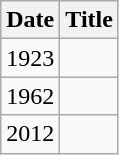<table class="wikitable">
<tr>
<th>Date</th>
<th>Title</th>
</tr>
<tr>
<td>1923</td>
<td><em></em></td>
</tr>
<tr>
<td>1962</td>
<td><em></em></td>
</tr>
<tr>
<td>2012</td>
<td><em></em></td>
</tr>
</table>
